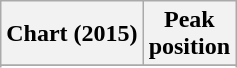<table class="wikitable sortable plainrowheaders" style="text-align:center">
<tr>
<th scope="col">Chart (2015)</th>
<th scope="col">Peak<br> position</th>
</tr>
<tr>
</tr>
<tr>
</tr>
<tr>
</tr>
<tr>
</tr>
</table>
